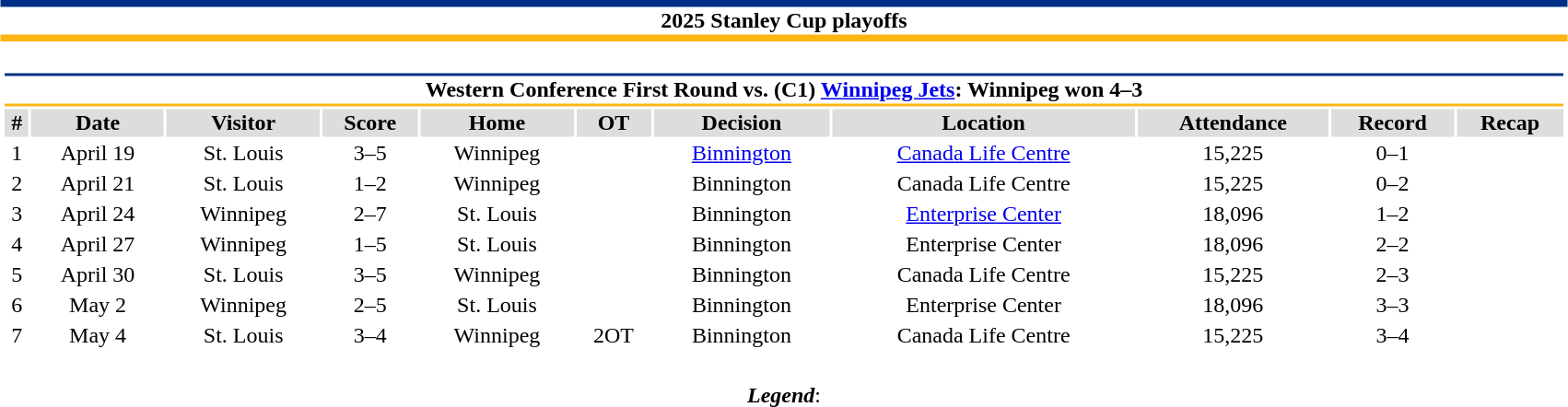<table class="toccolours" style="width:90%; clear:both; margin:1.5em auto; text-align:center;">
<tr>
<th colspan="12" style="background:#FFFFFF; border-top:#002F87 5px solid; border-bottom:#FCB514 5px solid;">2025 Stanley Cup playoffs</th>
</tr>
<tr>
<td colspan="12"><br><table class="toccolours collapsible collapsed" style="width:100%;">
<tr>
<th colspan="12" style="background:#FFFFFF; border-top:#002F87 2px solid; border-bottom:#FCB514 2px solid;">Western Conference First Round vs. (C1) <a href='#'>Winnipeg Jets</a>: Winnipeg won 4–3</th>
</tr>
<tr style="background:#ddd;">
<th>#</th>
<th>Date</th>
<th>Visitor</th>
<th>Score</th>
<th>Home</th>
<th>OT</th>
<th>Decision</th>
<th>Location</th>
<th>Attendance</th>
<th>Record</th>
<th>Recap</th>
</tr>
<tr>
<td>1</td>
<td>April 19</td>
<td>St. Louis</td>
<td>3–5</td>
<td>Winnipeg</td>
<td></td>
<td><a href='#'>Binnington</a></td>
<td><a href='#'>Canada Life Centre</a></td>
<td>15,225</td>
<td>0–1</td>
<td></td>
</tr>
<tr>
<td>2</td>
<td>April 21</td>
<td>St. Louis</td>
<td>1–2</td>
<td>Winnipeg</td>
<td></td>
<td>Binnington</td>
<td>Canada Life Centre</td>
<td>15,225</td>
<td>0–2</td>
<td></td>
</tr>
<tr>
<td>3</td>
<td>April 24</td>
<td>Winnipeg</td>
<td>2–7</td>
<td>St. Louis</td>
<td></td>
<td>Binnington</td>
<td><a href='#'>Enterprise Center</a></td>
<td>18,096</td>
<td>1–2</td>
<td></td>
</tr>
<tr>
<td>4</td>
<td>April 27</td>
<td>Winnipeg</td>
<td>1–5</td>
<td>St. Louis</td>
<td></td>
<td>Binnington</td>
<td>Enterprise Center</td>
<td>18,096</td>
<td>2–2</td>
<td></td>
</tr>
<tr>
<td>5</td>
<td>April 30</td>
<td>St. Louis</td>
<td>3–5</td>
<td>Winnipeg</td>
<td></td>
<td>Binnington</td>
<td>Canada Life Centre</td>
<td>15,225</td>
<td>2–3</td>
<td></td>
</tr>
<tr>
<td>6</td>
<td>May 2</td>
<td>Winnipeg</td>
<td>2–5</td>
<td>St. Louis</td>
<td></td>
<td>Binnington</td>
<td>Enterprise Center</td>
<td>18,096</td>
<td>3–3</td>
<td></td>
</tr>
<tr>
<td>7</td>
<td>May 4</td>
<td>St. Louis</td>
<td>3–4</td>
<td>Winnipeg</td>
<td>2OT</td>
<td>Binnington</td>
<td>Canada Life Centre</td>
<td>15,225</td>
<td>3–4</td>
<td></td>
</tr>
</table>
</td>
</tr>
<tr>
<td colspan="12" style="text-align:center;"><br><strong><em>Legend</em></strong>:

</td>
</tr>
</table>
